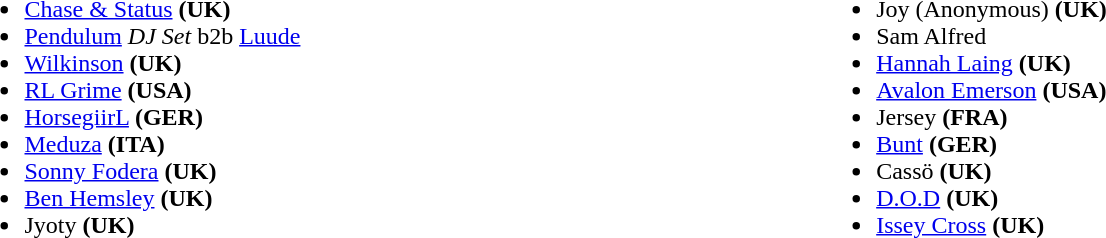<table width=90%|>
<tr>
<td width=33%><br><ul><li><a href='#'>Chase & Status</a> <strong>(UK)</strong></li><li><a href='#'>Pendulum</a> <em>DJ Set</em> b2b <a href='#'>Luude</a></li><li><a href='#'>Wilkinson</a> <strong>(UK)</strong></li><li><a href='#'>RL Grime</a> <strong>(USA)</strong></li><li><a href='#'>HorsegiirL</a> <strong>(GER)</strong></li><li><a href='#'>Meduza</a> <strong>(ITA)</strong></li><li><a href='#'>Sonny Fodera</a> <strong>(UK)</strong></li><li><a href='#'>Ben Hemsley</a> <strong>(UK)</strong></li><li>Jyoty <strong>(UK)</strong></li></ul></td>
<td width=33%><br><ul><li>Joy (Anonymous) <strong>(UK)</strong></li><li>Sam Alfred</li><li><a href='#'>Hannah Laing</a> <strong>(UK)</strong></li><li><a href='#'>Avalon Emerson</a> <strong>(USA)</strong></li><li>Jersey <strong>(FRA)</strong></li><li><a href='#'>Bunt</a> <strong>(GER)</strong></li><li>Cassö <strong>(UK)</strong></li><li><a href='#'>D.O.D</a> <strong>(UK)</strong></li><li><a href='#'>Issey Cross</a> <strong>(UK)</strong></li></ul></td>
</tr>
</table>
